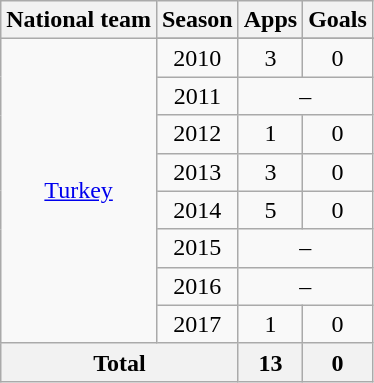<table class="wikitable" style="text-align: center;">
<tr>
<th>National team</th>
<th>Season</th>
<th>Apps</th>
<th>Goals</th>
</tr>
<tr>
<td rowspan="9" valign="center"><a href='#'>Turkey</a></td>
</tr>
<tr>
<td>2010</td>
<td>3</td>
<td>0</td>
</tr>
<tr>
<td>2011</td>
<td colspan="2">–</td>
</tr>
<tr>
<td>2012</td>
<td>1</td>
<td>0</td>
</tr>
<tr>
<td>2013</td>
<td>3</td>
<td>0</td>
</tr>
<tr>
<td>2014</td>
<td>5</td>
<td>0</td>
</tr>
<tr>
<td>2015</td>
<td colspan="2">–</td>
</tr>
<tr>
<td>2016</td>
<td colspan="2">–</td>
</tr>
<tr>
<td>2017</td>
<td>1</td>
<td>0</td>
</tr>
<tr>
<th colspan="2">Total</th>
<th>13</th>
<th>0</th>
</tr>
</table>
